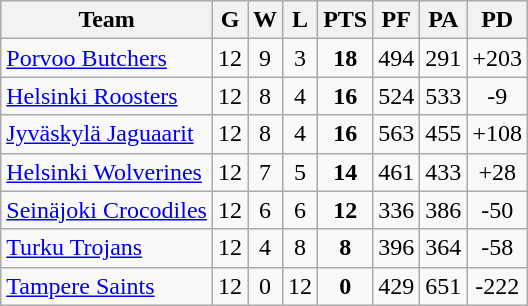<table class="wikitable" border="1">
<tr style="background:#efefef;">
<th>Team</th>
<th>G</th>
<th>W</th>
<th>L</th>
<th>PTS</th>
<th>PF</th>
<th>PA</th>
<th>PD</th>
</tr>
<tr style="text-align:center;">
<td align="left"><a href='#'>Porvoo Butchers</a></td>
<td>12</td>
<td>9</td>
<td>3</td>
<td><strong>18</strong></td>
<td>494</td>
<td>291</td>
<td>+203</td>
</tr>
<tr style="text-align:center;">
<td align="left"><a href='#'>Helsinki Roosters</a></td>
<td>12</td>
<td>8</td>
<td>4</td>
<td><strong>16</strong></td>
<td>524</td>
<td>533</td>
<td>-9</td>
</tr>
<tr style="text-align:center;">
<td align="left"><a href='#'>Jyväskylä Jaguaarit</a></td>
<td>12</td>
<td>8</td>
<td>4</td>
<td><strong>16</strong></td>
<td>563</td>
<td>455</td>
<td>+108</td>
</tr>
<tr style="text-align:center;">
<td align="left"><a href='#'>Helsinki Wolverines</a></td>
<td>12</td>
<td>7</td>
<td>5</td>
<td><strong>14</strong></td>
<td>461</td>
<td>433</td>
<td>+28</td>
</tr>
<tr style="text-align:center;">
<td align="left"><a href='#'>Seinäjoki Crocodiles</a></td>
<td>12</td>
<td>6</td>
<td>6</td>
<td><strong>12</strong></td>
<td>336</td>
<td>386</td>
<td>-50</td>
</tr>
<tr style="text-align:center;">
<td align="left"><a href='#'>Turku Trojans</a></td>
<td>12</td>
<td>4</td>
<td>8</td>
<td><strong>8</strong></td>
<td>396</td>
<td>364</td>
<td>-58</td>
</tr>
<tr style="text-align:center;">
<td align="left"><a href='#'>Tampere Saints</a></td>
<td>12</td>
<td>0</td>
<td>12</td>
<td><strong>0</strong></td>
<td>429</td>
<td>651</td>
<td>-222</td>
</tr>
</table>
